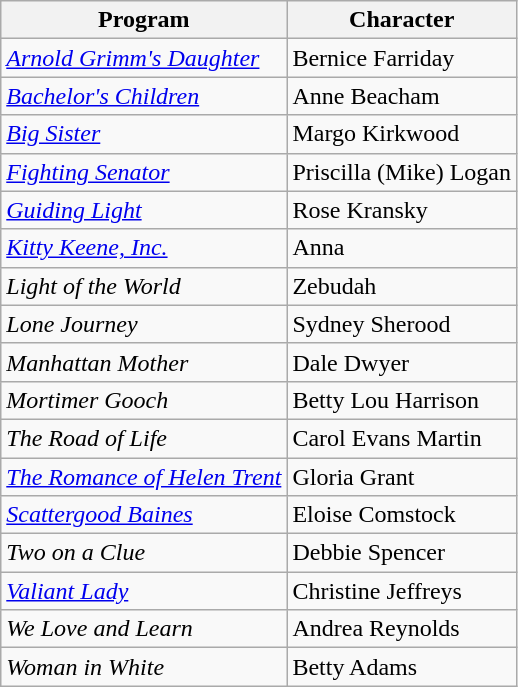<table class="wikitable">
<tr>
<th>Program</th>
<th>Character</th>
</tr>
<tr>
<td><em><a href='#'>Arnold Grimm's Daughter</a></em></td>
<td>Bernice Farriday</td>
</tr>
<tr>
<td><em><a href='#'>Bachelor's Children</a></em></td>
<td>Anne Beacham</td>
</tr>
<tr>
<td><em><a href='#'>Big Sister</a></em></td>
<td>Margo Kirkwood</td>
</tr>
<tr>
<td><em><a href='#'>Fighting Senator</a></em></td>
<td>Priscilla (Mike) Logan</td>
</tr>
<tr>
<td><em><a href='#'>Guiding Light</a></em></td>
<td>Rose Kransky</td>
</tr>
<tr>
<td><em><a href='#'>Kitty Keene, Inc.</a></em></td>
<td>Anna</td>
</tr>
<tr>
<td><em>Light of the World</em></td>
<td>Zebudah</td>
</tr>
<tr>
<td><em>Lone Journey</em></td>
<td>Sydney Sherood</td>
</tr>
<tr>
<td><em>Manhattan Mother</em></td>
<td>Dale Dwyer</td>
</tr>
<tr>
<td><em>Mortimer Gooch</em></td>
<td>Betty Lou Harrison</td>
</tr>
<tr>
<td><em>The Road of Life</em></td>
<td>Carol Evans Martin</td>
</tr>
<tr>
<td><em><a href='#'>The Romance of Helen Trent</a></em></td>
<td>Gloria Grant</td>
</tr>
<tr>
<td><em><a href='#'>Scattergood Baines</a></em></td>
<td>Eloise Comstock</td>
</tr>
<tr>
<td><em>Two on a Clue</em></td>
<td>Debbie Spencer</td>
</tr>
<tr>
<td><em><a href='#'>Valiant Lady</a></em></td>
<td>Christine Jeffreys</td>
</tr>
<tr>
<td><em>We Love and Learn</em></td>
<td>Andrea Reynolds</td>
</tr>
<tr>
<td><em>Woman in White</em></td>
<td>Betty Adams</td>
</tr>
</table>
